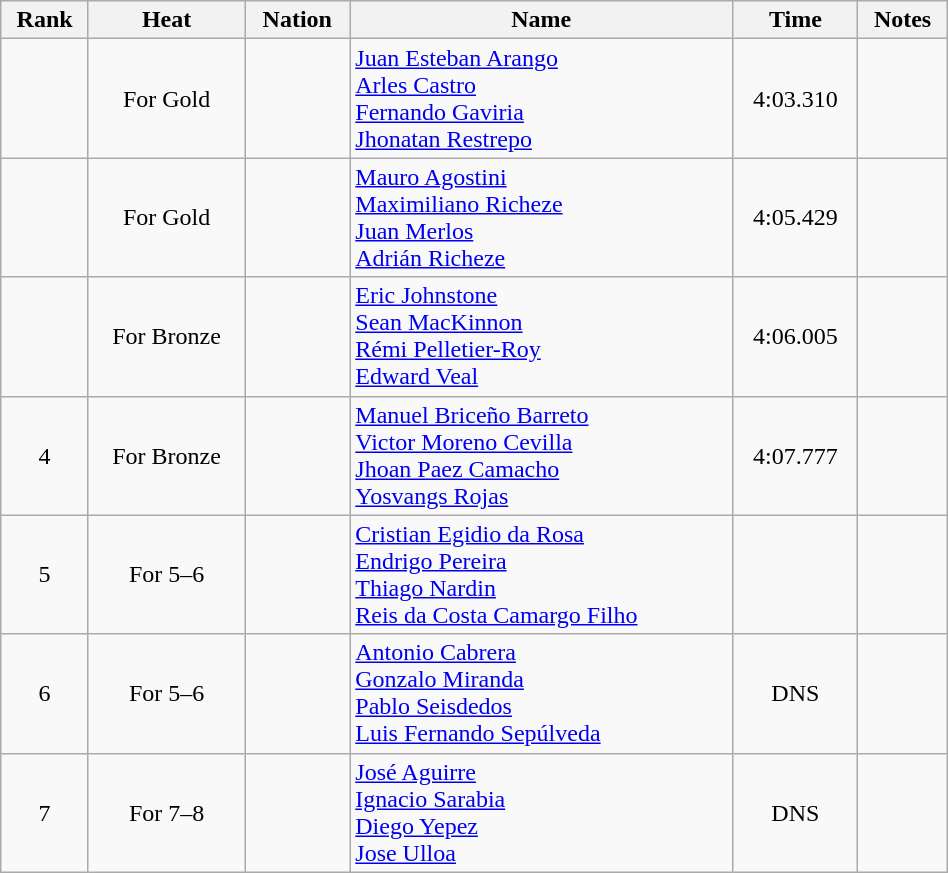<table class="wikitable sortable" style="text-align:center" width=50%>
<tr>
<th>Rank</th>
<th>Heat</th>
<th>Nation</th>
<th>Name</th>
<th>Time</th>
<th>Notes</th>
</tr>
<tr>
<td></td>
<td>For Gold</td>
<td align=left></td>
<td align=left><a href='#'>Juan Esteban Arango</a><br><a href='#'>Arles Castro</a><br><a href='#'>Fernando Gaviria</a><br><a href='#'>Jhonatan Restrepo</a></td>
<td>4:03.310</td>
<td></td>
</tr>
<tr>
<td></td>
<td>For Gold</td>
<td align=left></td>
<td align=left><a href='#'>Mauro Agostini</a><br><a href='#'>Maximiliano Richeze</a><br><a href='#'>Juan Merlos</a><br><a href='#'>Adrián Richeze</a></td>
<td>4:05.429</td>
<td></td>
</tr>
<tr>
<td></td>
<td>For Bronze</td>
<td align=left></td>
<td align=left><a href='#'>Eric Johnstone</a><br><a href='#'>Sean MacKinnon</a><br><a href='#'>Rémi Pelletier-Roy</a><br><a href='#'>Edward Veal</a></td>
<td>4:06.005</td>
<td></td>
</tr>
<tr>
<td>4</td>
<td>For Bronze</td>
<td align=left></td>
<td align=left><a href='#'>Manuel Briceño Barreto</a><br><a href='#'>Victor Moreno Cevilla</a><br><a href='#'>Jhoan Paez Camacho</a><br><a href='#'>Yosvangs Rojas</a></td>
<td>4:07.777</td>
<td></td>
</tr>
<tr>
<td>5</td>
<td>For 5–6</td>
<td align=left></td>
<td align=left><a href='#'>Cristian Egidio da Rosa</a><br><a href='#'>Endrigo Pereira</a><br><a href='#'>Thiago Nardin</a><br><a href='#'>Reis da Costa Camargo Filho</a></td>
<td></td>
<td></td>
</tr>
<tr>
<td>6</td>
<td>For 5–6</td>
<td align=left></td>
<td align=left><a href='#'>Antonio Cabrera</a><br><a href='#'>Gonzalo Miranda</a><br><a href='#'>Pablo Seisdedos</a><br><a href='#'>Luis Fernando Sepúlveda</a></td>
<td>DNS</td>
<td></td>
</tr>
<tr>
<td>7</td>
<td>For 7–8</td>
<td align=left></td>
<td align=left><a href='#'>José Aguirre</a><br><a href='#'>Ignacio Sarabia</a><br><a href='#'>Diego Yepez</a><br><a href='#'>Jose Ulloa</a></td>
<td>DNS</td>
<td></td>
</tr>
</table>
